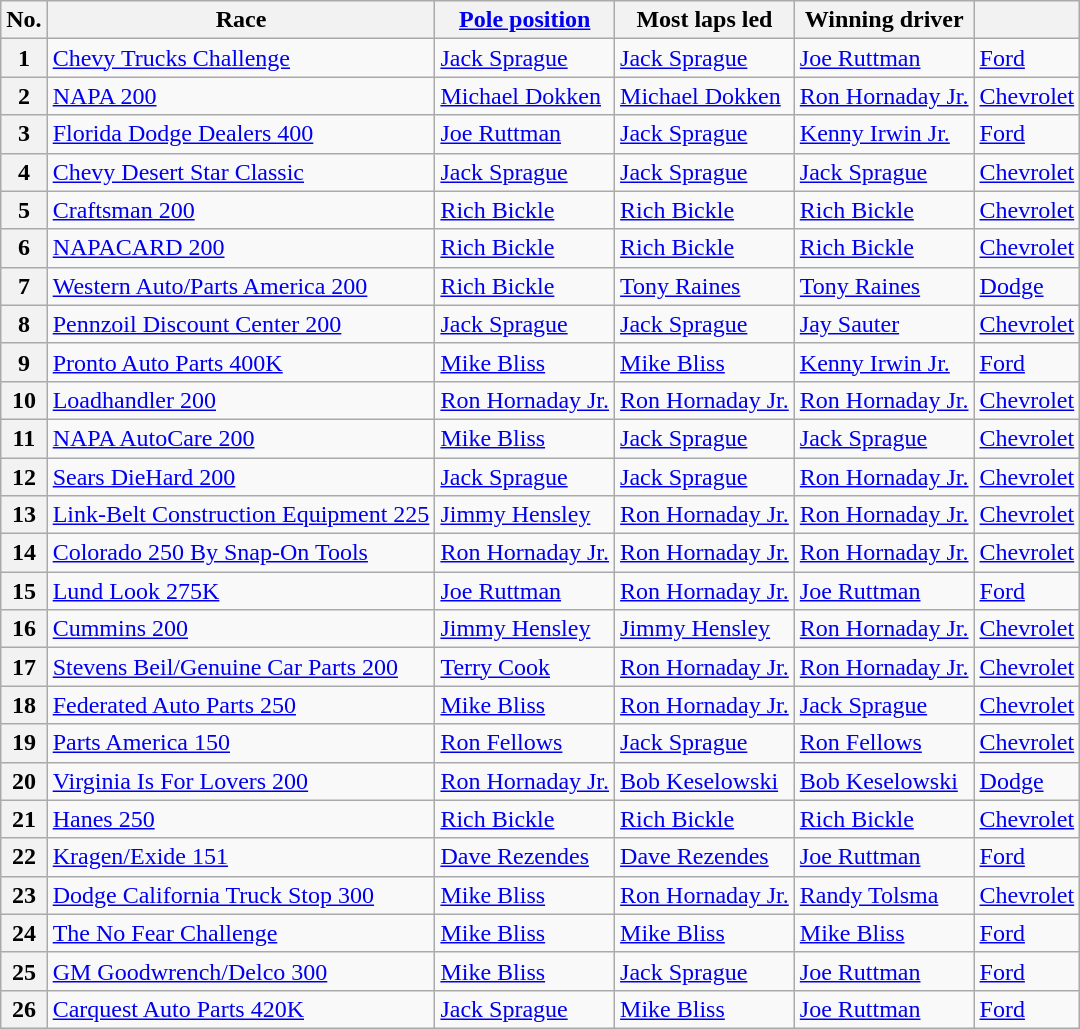<table class="wikitable">
<tr>
<th>No.</th>
<th>Race</th>
<th><a href='#'>Pole position</a></th>
<th>Most laps led</th>
<th>Winning driver</th>
<th></th>
</tr>
<tr>
<th>1</th>
<td><a href='#'>Chevy Trucks Challenge</a></td>
<td><a href='#'>Jack Sprague</a></td>
<td><a href='#'>Jack Sprague</a></td>
<td><a href='#'>Joe Ruttman</a></td>
<td><a href='#'>Ford</a></td>
</tr>
<tr>
<th>2</th>
<td><a href='#'>NAPA 200</a></td>
<td><a href='#'>Michael Dokken</a></td>
<td><a href='#'>Michael Dokken</a></td>
<td><a href='#'>Ron Hornaday Jr.</a></td>
<td><a href='#'>Chevrolet</a></td>
</tr>
<tr>
<th>3</th>
<td><a href='#'>Florida Dodge Dealers 400</a></td>
<td><a href='#'>Joe Ruttman</a></td>
<td><a href='#'>Jack Sprague</a></td>
<td><a href='#'>Kenny Irwin Jr.</a></td>
<td><a href='#'>Ford</a></td>
</tr>
<tr>
<th>4</th>
<td><a href='#'>Chevy Desert Star Classic</a></td>
<td><a href='#'>Jack Sprague</a></td>
<td><a href='#'>Jack Sprague</a></td>
<td><a href='#'>Jack Sprague</a></td>
<td><a href='#'>Chevrolet</a></td>
</tr>
<tr>
<th>5</th>
<td><a href='#'>Craftsman 200</a></td>
<td><a href='#'>Rich Bickle</a></td>
<td><a href='#'>Rich Bickle</a></td>
<td><a href='#'>Rich Bickle</a></td>
<td><a href='#'>Chevrolet</a></td>
</tr>
<tr>
<th>6</th>
<td><a href='#'>NAPACARD 200</a></td>
<td><a href='#'>Rich Bickle</a></td>
<td><a href='#'>Rich Bickle</a></td>
<td><a href='#'>Rich Bickle</a></td>
<td><a href='#'>Chevrolet</a></td>
</tr>
<tr>
<th>7</th>
<td><a href='#'>Western Auto/Parts America 200</a></td>
<td><a href='#'>Rich Bickle</a></td>
<td><a href='#'>Tony Raines</a></td>
<td><a href='#'>Tony Raines</a></td>
<td><a href='#'>Dodge</a></td>
</tr>
<tr>
<th>8</th>
<td><a href='#'>Pennzoil Discount Center 200</a></td>
<td><a href='#'>Jack Sprague</a></td>
<td><a href='#'>Jack Sprague</a></td>
<td><a href='#'>Jay Sauter</a></td>
<td><a href='#'>Chevrolet</a></td>
</tr>
<tr>
<th>9</th>
<td><a href='#'>Pronto Auto Parts 400K</a></td>
<td><a href='#'>Mike Bliss</a></td>
<td><a href='#'>Mike Bliss</a></td>
<td><a href='#'>Kenny Irwin Jr.</a></td>
<td><a href='#'>Ford</a></td>
</tr>
<tr>
<th>10</th>
<td><a href='#'>Loadhandler 200</a></td>
<td><a href='#'>Ron Hornaday Jr.</a></td>
<td><a href='#'>Ron Hornaday Jr.</a></td>
<td><a href='#'>Ron Hornaday Jr.</a></td>
<td><a href='#'>Chevrolet</a></td>
</tr>
<tr>
<th>11</th>
<td><a href='#'>NAPA AutoCare 200</a></td>
<td><a href='#'>Mike Bliss</a></td>
<td><a href='#'>Jack Sprague</a></td>
<td><a href='#'>Jack Sprague</a></td>
<td><a href='#'>Chevrolet</a></td>
</tr>
<tr>
<th>12</th>
<td><a href='#'>Sears DieHard 200</a></td>
<td><a href='#'>Jack Sprague</a></td>
<td><a href='#'>Jack Sprague</a></td>
<td><a href='#'>Ron Hornaday Jr.</a></td>
<td><a href='#'>Chevrolet</a></td>
</tr>
<tr>
<th>13</th>
<td><a href='#'>Link-Belt Construction Equipment 225</a></td>
<td><a href='#'>Jimmy Hensley</a></td>
<td><a href='#'>Ron Hornaday Jr.</a></td>
<td><a href='#'>Ron Hornaday Jr.</a></td>
<td><a href='#'>Chevrolet</a></td>
</tr>
<tr>
<th>14</th>
<td><a href='#'>Colorado 250 By Snap-On Tools</a></td>
<td><a href='#'>Ron Hornaday Jr.</a></td>
<td><a href='#'>Ron Hornaday Jr.</a></td>
<td><a href='#'>Ron Hornaday Jr.</a></td>
<td><a href='#'>Chevrolet</a></td>
</tr>
<tr>
<th>15</th>
<td><a href='#'>Lund Look 275K</a></td>
<td><a href='#'>Joe Ruttman</a></td>
<td><a href='#'>Ron Hornaday Jr.</a></td>
<td><a href='#'>Joe Ruttman</a></td>
<td><a href='#'>Ford</a></td>
</tr>
<tr>
<th>16</th>
<td><a href='#'>Cummins 200</a></td>
<td><a href='#'>Jimmy Hensley</a></td>
<td><a href='#'>Jimmy Hensley</a></td>
<td><a href='#'>Ron Hornaday Jr.</a></td>
<td><a href='#'>Chevrolet</a></td>
</tr>
<tr>
<th>17</th>
<td><a href='#'>Stevens Beil/Genuine Car Parts 200</a></td>
<td><a href='#'>Terry Cook</a></td>
<td><a href='#'>Ron Hornaday Jr.</a></td>
<td><a href='#'>Ron Hornaday Jr.</a></td>
<td><a href='#'>Chevrolet</a></td>
</tr>
<tr>
<th>18</th>
<td><a href='#'>Federated Auto Parts 250</a></td>
<td><a href='#'>Mike Bliss</a></td>
<td><a href='#'>Ron Hornaday Jr.</a></td>
<td><a href='#'>Jack Sprague</a></td>
<td><a href='#'>Chevrolet</a></td>
</tr>
<tr>
<th>19</th>
<td><a href='#'>Parts America 150</a></td>
<td><a href='#'>Ron Fellows</a></td>
<td><a href='#'>Jack Sprague</a></td>
<td><a href='#'>Ron Fellows</a></td>
<td><a href='#'>Chevrolet</a></td>
</tr>
<tr>
<th>20</th>
<td><a href='#'>Virginia Is For Lovers 200</a></td>
<td><a href='#'>Ron Hornaday Jr.</a></td>
<td><a href='#'>Bob Keselowski</a></td>
<td><a href='#'>Bob Keselowski</a></td>
<td><a href='#'>Dodge</a></td>
</tr>
<tr>
<th>21</th>
<td><a href='#'>Hanes 250</a></td>
<td><a href='#'>Rich Bickle</a></td>
<td><a href='#'>Rich Bickle</a></td>
<td><a href='#'>Rich Bickle</a></td>
<td><a href='#'>Chevrolet</a></td>
</tr>
<tr>
<th>22</th>
<td><a href='#'>Kragen/Exide 151</a></td>
<td><a href='#'>Dave Rezendes</a></td>
<td><a href='#'>Dave Rezendes</a></td>
<td><a href='#'>Joe Ruttman</a></td>
<td><a href='#'>Ford</a></td>
</tr>
<tr>
<th>23</th>
<td><a href='#'>Dodge California Truck Stop 300</a></td>
<td><a href='#'>Mike Bliss</a></td>
<td><a href='#'>Ron Hornaday Jr.</a></td>
<td><a href='#'>Randy Tolsma</a></td>
<td><a href='#'>Chevrolet</a></td>
</tr>
<tr>
<th>24</th>
<td><a href='#'>The No Fear Challenge</a></td>
<td><a href='#'>Mike Bliss</a></td>
<td><a href='#'>Mike Bliss</a></td>
<td><a href='#'>Mike Bliss</a></td>
<td><a href='#'>Ford</a></td>
</tr>
<tr>
<th>25</th>
<td><a href='#'>GM Goodwrench/Delco 300</a></td>
<td><a href='#'>Mike Bliss</a></td>
<td><a href='#'>Jack Sprague</a></td>
<td><a href='#'>Joe Ruttman</a></td>
<td><a href='#'>Ford</a></td>
</tr>
<tr>
<th>26</th>
<td><a href='#'>Carquest Auto Parts 420K</a></td>
<td><a href='#'>Jack Sprague</a></td>
<td><a href='#'>Mike Bliss</a></td>
<td><a href='#'>Joe Ruttman</a></td>
<td><a href='#'>Ford</a></td>
</tr>
</table>
